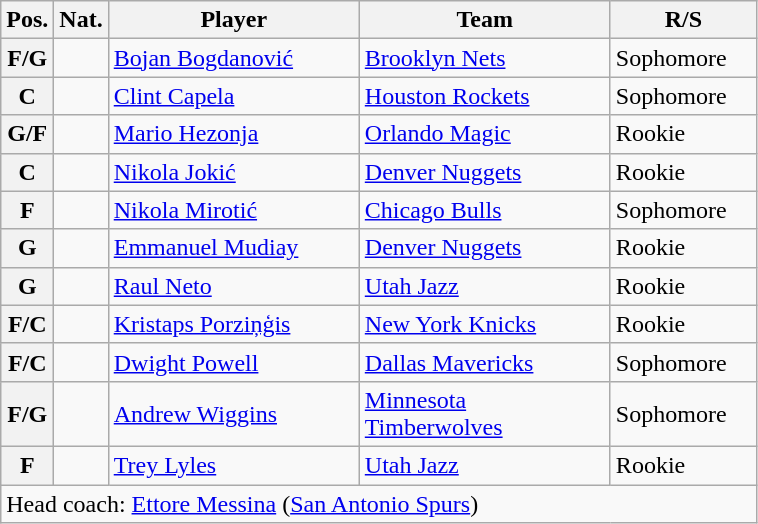<table class="wikitable">
<tr>
<th>Pos.</th>
<th>Nat.</th>
<th style="width:160px;">Player</th>
<th width=160>Team</th>
<th width=90>R/S</th>
</tr>
<tr>
<th>F/G</th>
<td style="text-align:center"></td>
<td><a href='#'>Bojan Bogdanović</a></td>
<td><a href='#'>Brooklyn Nets</a></td>
<td>Sophomore</td>
</tr>
<tr>
<th>C</th>
<td style="text-align:center"></td>
<td><a href='#'>Clint Capela</a></td>
<td><a href='#'>Houston Rockets</a></td>
<td>Sophomore</td>
</tr>
<tr>
<th>G/F</th>
<td style="text-align:center"></td>
<td><a href='#'>Mario Hezonja</a></td>
<td><a href='#'>Orlando Magic</a></td>
<td>Rookie</td>
</tr>
<tr>
<th>C</th>
<td style="text-align:center"></td>
<td><a href='#'>Nikola Jokić</a></td>
<td><a href='#'>Denver Nuggets</a></td>
<td>Rookie</td>
</tr>
<tr>
<th>F</th>
<td style="text-align:center"></td>
<td><a href='#'>Nikola Mirotić</a></td>
<td><a href='#'>Chicago Bulls</a></td>
<td>Sophomore</td>
</tr>
<tr>
<th>G</th>
<td style="text-align:center"></td>
<td><a href='#'>Emmanuel Mudiay</a></td>
<td><a href='#'>Denver Nuggets</a></td>
<td>Rookie</td>
</tr>
<tr>
<th>G</th>
<td style="text-align:center"></td>
<td><a href='#'>Raul Neto</a></td>
<td><a href='#'>Utah Jazz</a></td>
<td>Rookie</td>
</tr>
<tr>
<th>F/C</th>
<td style="text-align:center"></td>
<td><a href='#'>Kristaps Porziņģis</a></td>
<td><a href='#'>New York Knicks</a></td>
<td>Rookie</td>
</tr>
<tr>
<th>F/C</th>
<td style="text-align:center"></td>
<td><a href='#'>Dwight Powell</a></td>
<td><a href='#'>Dallas Mavericks</a></td>
<td>Sophomore</td>
</tr>
<tr>
<th>F/G</th>
<td style="text-align:center"></td>
<td><a href='#'>Andrew Wiggins</a></td>
<td><a href='#'>Minnesota Timberwolves</a></td>
<td>Sophomore</td>
</tr>
<tr>
<th>F</th>
<td style="text-align:center"></td>
<td><a href='#'>Trey Lyles</a></td>
<td><a href='#'>Utah Jazz</a></td>
<td>Rookie</td>
</tr>
<tr>
<td colspan="5">Head coach:  <a href='#'>Ettore Messina</a> (<a href='#'>San Antonio Spurs</a>)</td>
</tr>
</table>
